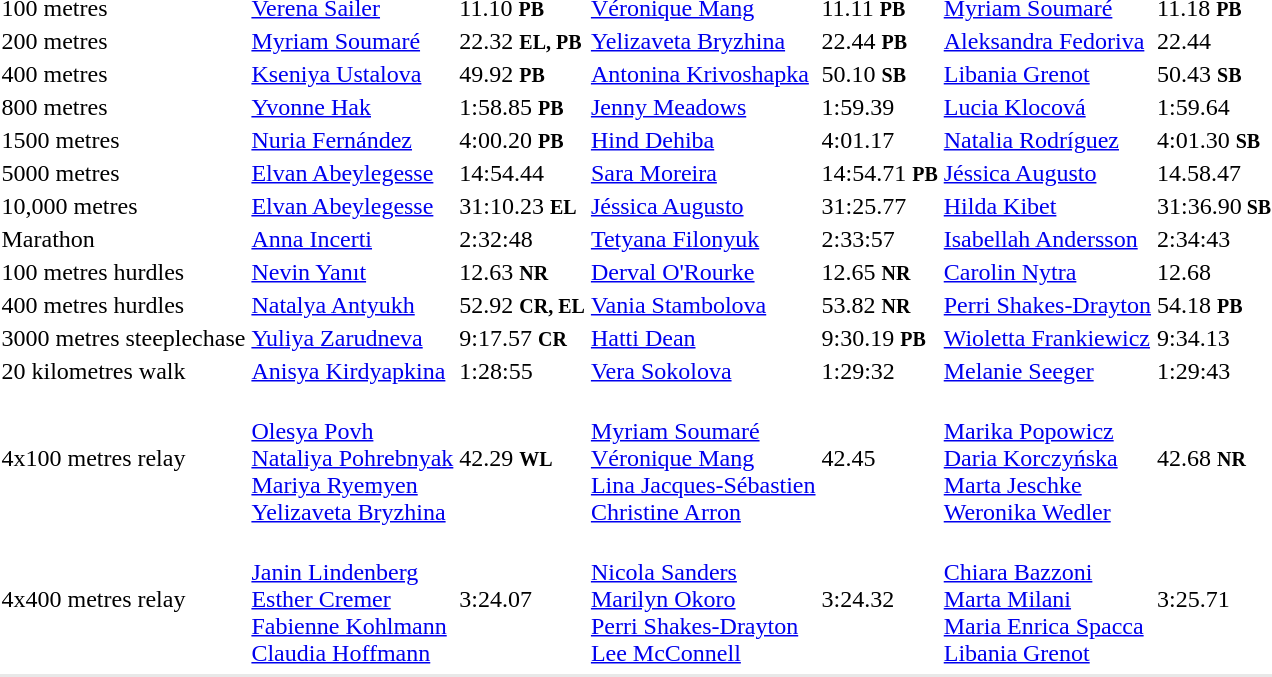<table>
<tr>
<td>100 metres<br></td>
<td><a href='#'>Verena Sailer</a> <br><em></em></td>
<td>11.10 <small><strong>PB</strong></small></td>
<td><a href='#'>Véronique Mang</a> <br><em></em></td>
<td>11.11 <small><strong>PB</strong></small></td>
<td><a href='#'>Myriam Soumaré</a> <br><em></em></td>
<td>11.18 <small><strong>PB</strong></small></td>
</tr>
<tr>
<td>200 metres<br></td>
<td><a href='#'>Myriam Soumaré</a> <br><em></em></td>
<td>22.32 <small><strong>EL, PB</strong></small></td>
<td><a href='#'>Yelizaveta Bryzhina</a> <br><em></em></td>
<td>22.44 <small><strong>PB</strong></small></td>
<td><a href='#'>Aleksandra Fedoriva</a> <br><em></em></td>
<td>22.44</td>
</tr>
<tr>
<td>400 metres<br></td>
<td><a href='#'>Kseniya Ustalova</a> <br><em></em></td>
<td>49.92 <small><strong>PB</strong></small></td>
<td><a href='#'>Antonina Krivoshapka</a> <br><em></em></td>
<td>50.10 <small><strong>SB</strong></small></td>
<td><a href='#'>Libania Grenot</a> <br><em></em></td>
<td>50.43 <small><strong>SB</strong></small></td>
</tr>
<tr>
<td>800 metres<br></td>
<td><a href='#'>Yvonne Hak</a> <br><em></em></td>
<td>1:58.85 <small><strong>PB</strong></small></td>
<td><a href='#'>Jenny Meadows</a> <br><em></em></td>
<td>1:59.39</td>
<td><a href='#'>Lucia Klocová</a> <br><em></em></td>
<td>1:59.64</td>
</tr>
<tr>
<td>1500 metres<br></td>
<td><a href='#'>Nuria Fernández</a> <br><em></em></td>
<td>4:00.20 <small><strong>PB</strong></small></td>
<td><a href='#'>Hind Dehiba</a> <br><em></em></td>
<td>4:01.17</td>
<td><a href='#'>Natalia Rodríguez</a> <br><em></em></td>
<td>4:01.30 <small><strong>SB</strong></small></td>
</tr>
<tr>
<td>5000 metres<br></td>
<td><a href='#'>Elvan Abeylegesse</a> <br><em></em></td>
<td>14:54.44</td>
<td><a href='#'>Sara Moreira</a><br><em></em></td>
<td>14:54.71 <small><strong>PB</strong></small></td>
<td><a href='#'>Jéssica Augusto</a><br><em></em></td>
<td>14.58.47</td>
</tr>
<tr>
<td>10,000 metres<br></td>
<td><a href='#'>Elvan Abeylegesse</a> <br><em></em></td>
<td>31:10.23 <small><strong>EL</strong></small></td>
<td><a href='#'>Jéssica Augusto</a><br><em></em></td>
<td>31:25.77</td>
<td><a href='#'>Hilda Kibet</a><br><em></em></td>
<td>31:36.90<small> <strong>SB</strong></small></td>
</tr>
<tr>
<td>Marathon<br></td>
<td><a href='#'>Anna Incerti</a><br><em></em></td>
<td>2:32:48</td>
<td><a href='#'>Tetyana Filonyuk</a> <br><em></em></td>
<td>2:33:57</td>
<td><a href='#'>Isabellah Andersson</a> <br><em></em></td>
<td>2:34:43</td>
</tr>
<tr>
<td>100 metres hurdles<br></td>
<td><a href='#'>Nevin Yanıt</a><br><em></em></td>
<td>12.63 <small><strong>NR</strong></small></td>
<td><a href='#'>Derval O'Rourke</a><br><em></em></td>
<td>12.65 <small><strong>NR</strong></small></td>
<td><a href='#'>Carolin Nytra</a><br><em></em></td>
<td>12.68</td>
</tr>
<tr>
<td>400 metres hurdles<br></td>
<td><a href='#'>Natalya Antyukh</a> <br><em></em></td>
<td>52.92 <small><strong>CR, EL</strong></small></td>
<td><a href='#'>Vania Stambolova</a> <br><em></em></td>
<td>53.82 <small><strong>NR</strong></small></td>
<td><a href='#'>Perri Shakes-Drayton</a> <br><em></em></td>
<td>54.18 <small><strong>PB</strong></small></td>
</tr>
<tr>
<td>3000 metres steeplechase<br></td>
<td><a href='#'>Yuliya Zarudneva</a> <br><em></em></td>
<td>9:17.57 <small><strong>CR</strong></small></td>
<td><a href='#'>Hatti Dean</a><br><em></em></td>
<td>9:30.19 <small><strong>PB</strong></small></td>
<td><a href='#'>Wioletta Frankiewicz</a><br><em></em></td>
<td>9:34.13</td>
</tr>
<tr>
<td>20 kilometres walk<br></td>
<td><a href='#'>Anisya Kirdyapkina</a><br><em></em></td>
<td>1:28:55</td>
<td><a href='#'>Vera Sokolova</a><br><em></em></td>
<td>1:29:32</td>
<td><a href='#'>Melanie Seeger</a> <br><em></em></td>
<td>1:29:43</td>
</tr>
<tr>
<td>4x100 metres relay<br></td>
<td><br><a href='#'>Olesya Povh</a><br><a href='#'>Nataliya Pohrebnyak</a><br><a href='#'>Mariya Ryemyen</a><br><a href='#'>Yelizaveta Bryzhina</a></td>
<td>42.29 <small><strong>WL</strong></small></td>
<td><br><a href='#'>Myriam Soumaré</a><br><a href='#'>Véronique Mang</a><br><a href='#'>Lina Jacques-Sébastien</a><br><a href='#'>Christine Arron</a></td>
<td>42.45</td>
<td><br><a href='#'>Marika Popowicz</a><br><a href='#'>Daria Korczyńska</a><br><a href='#'>Marta Jeschke</a><br><a href='#'>Weronika Wedler</a></td>
<td>42.68 <small><strong>NR</strong></small></td>
</tr>
<tr>
<td>4x400 metres relay<br></td>
<td><br><a href='#'>Janin Lindenberg</a><br><a href='#'>Esther Cremer</a><br><a href='#'>Fabienne Kohlmann</a><br><a href='#'>Claudia Hoffmann</a></td>
<td>3:24.07</td>
<td><br><a href='#'>Nicola Sanders</a><br><a href='#'>Marilyn Okoro</a><br><a href='#'>Perri Shakes-Drayton</a><br><a href='#'>Lee McConnell</a></td>
<td>3:24.32</td>
<td><br><a href='#'>Chiara Bazzoni</a><br><a href='#'>Marta Milani</a><br><a href='#'>Maria Enrica Spacca</a><br><a href='#'>Libania Grenot</a></td>
<td>3:25.71</td>
</tr>
<tr>
</tr>
<tr bgcolor= e8e8e8>
<td colspan=7></td>
</tr>
</table>
